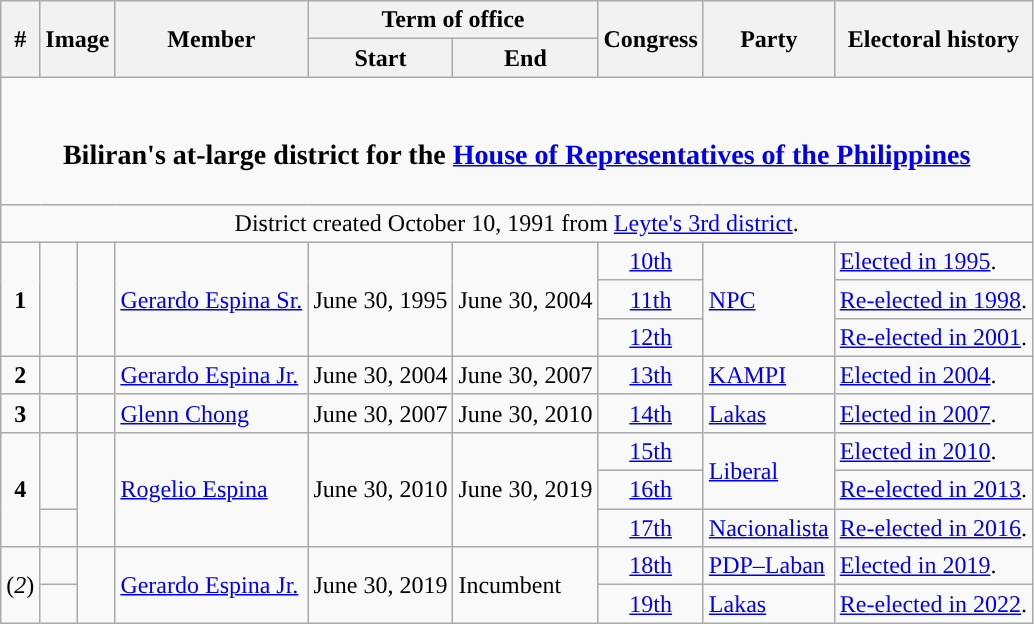<table class=wikitable>
<tr>
<th rowspan="2">#</th>
<th rowspan="2" colspan=2>Image</th>
<th rowspan="2">Member</th>
<th colspan=2>Term of office</th>
<th rowspan="2">Congress</th>
<th rowspan="2">Party</th>
<th rowspan="2">Electoral history</th>
</tr>
<tr>
<th>Start</th>
<th>End</th>
</tr>
<tr>
<td colspan="9" style="text-align:center;"><br><h3>Biliran's at-large district for the <a href='#'>House of Representatives of the Philippines</a></h3></td>
</tr>
<tr>
<td colspan="9" style="text-align:center;">District created October 10, 1991 from <a href='#'>Leyte's 3rd district</a>.</td>
</tr>
<tr>
<td rowspan="3" style="text-align:center;"><strong>1</strong></td>
<td rowspan="3" style="color:inherit;background:"></td>
<td rowspan="3"></td>
<td rowspan="3"><a href='#'>Gerardo Espina Sr.</a></td>
<td rowspan="3">June 30, 1995</td>
<td rowspan="3">June 30, 2004</td>
<td style="text-align:center;"><a href='#'>10th</a></td>
<td rowspan="3"><a href='#'>NPC</a></td>
<td><a href='#'>Elected in 1995</a>.</td>
</tr>
<tr>
<td style="text-align:center;"><a href='#'>11th</a></td>
<td><a href='#'>Re-elected in 1998</a>.</td>
</tr>
<tr>
<td style="text-align:center;"><a href='#'>12th</a></td>
<td><a href='#'>Re-elected in 2001</a>.</td>
</tr>
<tr>
<td style="text-align:center;"><strong>2</strong></td>
<td style="color:inherit;background:"></td>
<td></td>
<td><a href='#'>Gerardo Espina Jr.</a></td>
<td>June 30, 2004</td>
<td>June 30, 2007</td>
<td style="text-align:center;"><a href='#'>13th</a></td>
<td><a href='#'>KAMPI</a></td>
<td><a href='#'>Elected in 2004</a>.</td>
</tr>
<tr>
<td style="text-align:center;"><strong>3</strong></td>
<td style="color:inherit;background:"></td>
<td></td>
<td><a href='#'>Glenn Chong</a></td>
<td>June 30, 2007</td>
<td>June 30, 2010</td>
<td style="text-align:center;"><a href='#'>14th</a></td>
<td><a href='#'>Lakas</a></td>
<td><a href='#'>Elected in 2007</a>.</td>
</tr>
<tr>
<td rowspan="3" style="text-align:center;"><strong>4</strong></td>
<td rowspan="2" style="color:inherit;background:"></td>
<td rowspan="3"></td>
<td rowspan="3"><a href='#'>Rogelio Espina</a></td>
<td rowspan="3">June 30, 2010</td>
<td rowspan="3">June 30, 2019</td>
<td style="text-align:center;"><a href='#'>15th</a></td>
<td rowspan="2"><a href='#'>Liberal</a></td>
<td><a href='#'>Elected in 2010</a>.</td>
</tr>
<tr>
<td style="text-align:center;"><a href='#'>16th</a></td>
<td><a href='#'>Re-elected in 2013</a>.</td>
</tr>
<tr>
<td style="color:inherit;background:"></td>
<td style="text-align:center;"><a href='#'>17th</a></td>
<td><a href='#'>Nacionalista</a></td>
<td><a href='#'>Re-elected in 2016</a>.</td>
</tr>
<tr>
<td rowspan="2" style="text-align:center;">(<em>2</em>)</td>
<td style="color:inherit;background:"></td>
<td rowspan="2"></td>
<td rowspan="2"><a href='#'>Gerardo Espina Jr.</a></td>
<td rowspan="2">June 30, 2019</td>
<td rowspan="2">Incumbent</td>
<td style="text-align:center;"><a href='#'>18th</a></td>
<td><a href='#'>PDP–Laban</a></td>
<td><a href='#'>Elected in 2019</a>.</td>
</tr>
<tr>
<td style="color:inherit;background:"></td>
<td style="text-align:center;"><a href='#'>19th</a></td>
<td><a href='#'>Lakas</a></td>
<td><a href='#'>Re-elected in 2022</a>.</td>
</tr>
</table>
